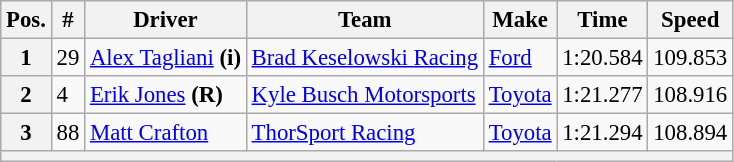<table class="wikitable" style="font-size:95%">
<tr>
<th>Pos.</th>
<th>#</th>
<th>Driver</th>
<th>Team</th>
<th>Make</th>
<th>Time</th>
<th>Speed</th>
</tr>
<tr>
<th>1</th>
<td>29</td>
<td><a href='#'>Alex Tagliani</a> <strong>(i)</strong></td>
<td><a href='#'>Brad Keselowski Racing</a></td>
<td><a href='#'>Ford</a></td>
<td>1:20.584</td>
<td>109.853</td>
</tr>
<tr>
<th>2</th>
<td>4</td>
<td><a href='#'>Erik Jones</a> <strong>(R)</strong></td>
<td><a href='#'>Kyle Busch Motorsports</a></td>
<td><a href='#'>Toyota</a></td>
<td>1:21.277</td>
<td>108.916</td>
</tr>
<tr>
<th>3</th>
<td>88</td>
<td><a href='#'>Matt Crafton</a></td>
<td><a href='#'>ThorSport Racing</a></td>
<td><a href='#'>Toyota</a></td>
<td>1:21.294</td>
<td>108.894</td>
</tr>
<tr>
<th colspan="7"></th>
</tr>
</table>
